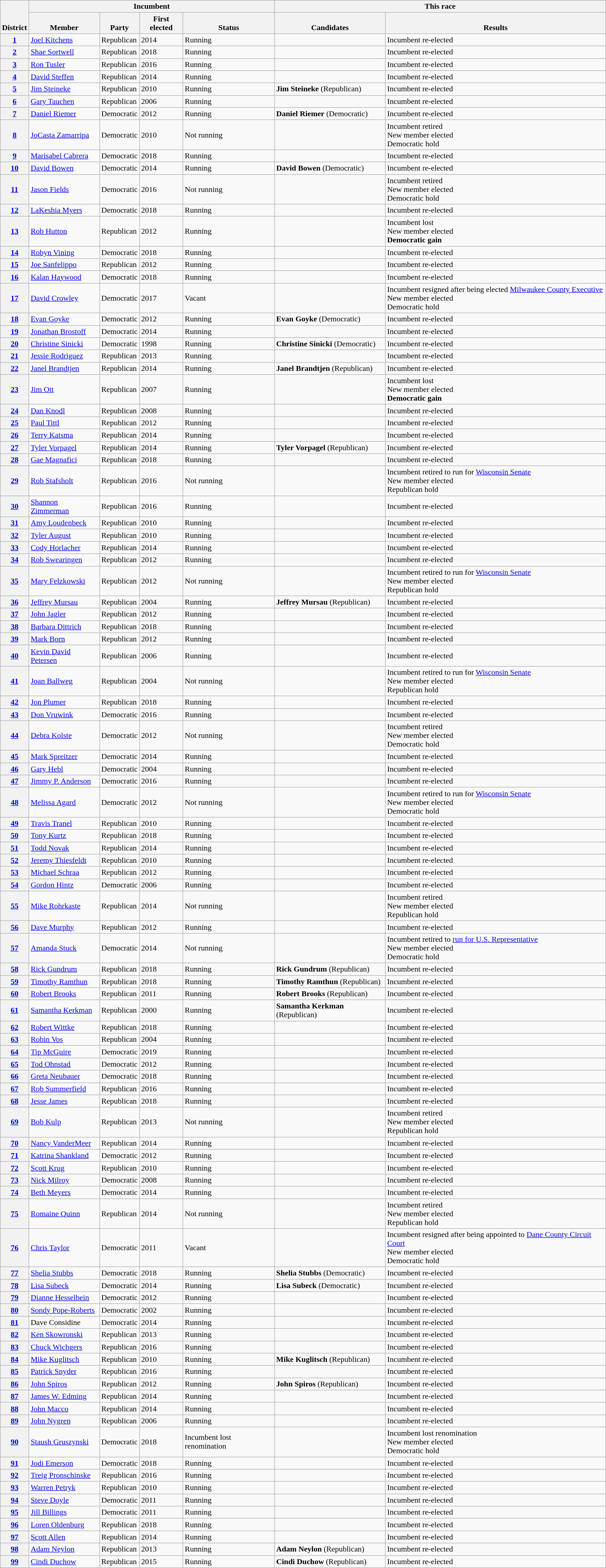<table class="wikitable sortable">
<tr valign=bottom>
<th colspan=1 rowspan=2>District</th>
<th colspan=4>Incumbent</th>
<th colspan=3>This race</th>
</tr>
<tr valign=bottom>
<th>Member</th>
<th>Party</th>
<th>First elected</th>
<th>Status</th>
<th>Candidates</th>
<th>Results</th>
</tr>
<tr>
<th><a href='#'>1</a></th>
<td><a href='#'>Joel Kitchens</a></td>
<td>Republican</td>
<td>2014</td>
<td>Running</td>
<td nowrap></td>
<td>Incumbent re-elected</td>
</tr>
<tr>
<th><a href='#'>2</a></th>
<td><a href='#'>Shae Sortwell</a></td>
<td>Republican</td>
<td>2018</td>
<td>Running</td>
<td nowrap></td>
<td>Incumbent re-elected</td>
</tr>
<tr>
<th><a href='#'>3</a></th>
<td><a href='#'>Ron Tusler</a></td>
<td>Republican</td>
<td>2016</td>
<td>Running</td>
<td nowrap></td>
<td>Incumbent re-elected</td>
</tr>
<tr>
<th><a href='#'>4</a></th>
<td><a href='#'>David Steffen</a></td>
<td>Republican</td>
<td>2014</td>
<td>Running</td>
<td nowrap></td>
<td>Incumbent re-elected</td>
</tr>
<tr>
<th><a href='#'>5</a></th>
<td><a href='#'>Jim Steineke</a></td>
<td>Republican</td>
<td>2010</td>
<td>Running</td>
<td> <strong>Jim Steineke</strong> (Republican)</td>
<td>Incumbent re-elected</td>
</tr>
<tr>
<th><a href='#'>6</a></th>
<td><a href='#'>Gary Tauchen</a></td>
<td>Republican</td>
<td>2006</td>
<td>Running</td>
<td nowrap></td>
<td>Incumbent re-elected</td>
</tr>
<tr>
<th><a href='#'>7</a></th>
<td><a href='#'>Daniel Riemer</a></td>
<td>Democratic</td>
<td>2012</td>
<td>Running</td>
<td> <strong>Daniel Riemer</strong> (Democratic)</td>
<td>Incumbent re-elected</td>
</tr>
<tr>
<th><a href='#'>8</a></th>
<td><a href='#'>JoCasta Zamarripa</a></td>
<td>Democratic</td>
<td>2010</td>
<td>Not running</td>
<td nowrap></td>
<td>Incumbent retired<br>New member elected<br>Democratic hold</td>
</tr>
<tr>
<th><a href='#'>9</a></th>
<td><a href='#'>Marisabel Cabrera</a></td>
<td>Democratic</td>
<td>2018</td>
<td>Running</td>
<td nowrap></td>
<td>Incumbent re-elected</td>
</tr>
<tr>
<th><a href='#'>10</a></th>
<td><a href='#'>David Bowen</a></td>
<td>Democratic</td>
<td>2014</td>
<td>Running</td>
<td> <strong>David Bowen</strong> (Democratic)</td>
<td>Incumbent re-elected</td>
</tr>
<tr>
<th><a href='#'>11</a></th>
<td><a href='#'>Jason Fields</a></td>
<td>Democratic</td>
<td>2016</td>
<td>Not running</td>
<td nowrap></td>
<td>Incumbent retired<br>New member elected<br>Democratic hold</td>
</tr>
<tr>
<th><a href='#'>12</a></th>
<td><a href='#'>LaKeshia Myers</a></td>
<td>Democratic</td>
<td>2018</td>
<td>Running</td>
<td nowrap></td>
<td>Incumbent re-elected</td>
</tr>
<tr>
<th><a href='#'>13</a></th>
<td><a href='#'>Rob Hutton</a></td>
<td>Republican</td>
<td>2012</td>
<td>Running</td>
<td nowrap></td>
<td>Incumbent lost<br>New member elected<br><strong>Democratic gain</strong></td>
</tr>
<tr>
<th><a href='#'>14</a></th>
<td><a href='#'>Robyn Vining</a></td>
<td>Democratic</td>
<td>2018</td>
<td>Running</td>
<td nowrap></td>
<td>Incumbent re-elected</td>
</tr>
<tr>
<th><a href='#'>15</a></th>
<td><a href='#'>Joe Sanfelippo</a></td>
<td>Republican</td>
<td>2012</td>
<td>Running</td>
<td nowrap></td>
<td>Incumbent re-elected</td>
</tr>
<tr>
<th><a href='#'>16</a></th>
<td><a href='#'>Kalan Haywood</a></td>
<td>Democratic</td>
<td>2018</td>
<td>Running</td>
<td nowrap></td>
<td>Incumbent re-elected</td>
</tr>
<tr>
<th><a href='#'>17</a></th>
<td><a href='#'>David Crowley</a></td>
<td>Democratic</td>
<td>2017</td>
<td>Vacant</td>
<td nowrap></td>
<td>Incumbent resigned after being elected <a href='#'>Milwaukee County Executive</a><br>New member elected<br>Democratic hold</td>
</tr>
<tr>
<th><a href='#'>18</a></th>
<td><a href='#'>Evan Goyke</a></td>
<td>Democratic</td>
<td>2012</td>
<td>Running</td>
<td> <strong>Evan Goyke</strong> (Democratic)</td>
<td>Incumbent re-elected</td>
</tr>
<tr>
<th><a href='#'>19</a></th>
<td><a href='#'>Jonathan Brostoff</a></td>
<td>Democratic</td>
<td>2014</td>
<td>Running</td>
<td nowrap></td>
<td>Incumbent re-elected</td>
</tr>
<tr>
<th><a href='#'>20</a></th>
<td><a href='#'>Christine Sinicki</a></td>
<td>Democratic</td>
<td>1998</td>
<td>Running</td>
<td> <strong>Christine Sinicki</strong> (Democratic)</td>
<td>Incumbent re-elected</td>
</tr>
<tr>
<th><a href='#'>21</a></th>
<td><a href='#'>Jessie Rodriguez</a></td>
<td>Republican</td>
<td>2013</td>
<td>Running</td>
<td nowrap></td>
<td>Incumbent re-elected</td>
</tr>
<tr>
<th><a href='#'>22</a></th>
<td><a href='#'>Janel Brandtjen</a></td>
<td>Republican</td>
<td>2014</td>
<td>Running</td>
<td> <strong>Janel Brandtjen</strong> (Republican)</td>
<td>Incumbent re-elected</td>
</tr>
<tr>
<th><a href='#'>23</a></th>
<td><a href='#'>Jim Ott</a></td>
<td>Republican</td>
<td>2007</td>
<td>Running</td>
<td nowrap></td>
<td>Incumbent lost<br>New member elected<br><strong>Democratic gain</strong></td>
</tr>
<tr>
<th><a href='#'>24</a></th>
<td><a href='#'>Dan Knodl</a></td>
<td>Republican</td>
<td>2008</td>
<td>Running</td>
<td nowrap></td>
<td>Incumbent re-elected</td>
</tr>
<tr>
<th><a href='#'>25</a></th>
<td><a href='#'>Paul Tittl</a></td>
<td>Republican</td>
<td>2012</td>
<td>Running</td>
<td nowrap></td>
<td>Incumbent re-elected</td>
</tr>
<tr>
<th><a href='#'>26</a></th>
<td><a href='#'>Terry Katsma</a></td>
<td>Republican</td>
<td>2014</td>
<td>Running</td>
<td nowrap></td>
<td>Incumbent re-elected</td>
</tr>
<tr>
<th><a href='#'>27</a></th>
<td><a href='#'>Tyler Vorpagel</a></td>
<td>Republican</td>
<td>2014</td>
<td>Running</td>
<td> <strong>Tyler Vorpagel</strong> (Republican)</td>
<td>Incumbent re-elected</td>
</tr>
<tr>
<th><a href='#'>28</a></th>
<td><a href='#'>Gae Magnafici</a></td>
<td>Republican</td>
<td>2018</td>
<td>Running</td>
<td nowrap></td>
<td>Incumbent re-elected</td>
</tr>
<tr>
<th><a href='#'>29</a></th>
<td><a href='#'>Rob Stafsholt</a></td>
<td>Republican</td>
<td>2016</td>
<td>Not running</td>
<td nowrap></td>
<td>Incumbent retired to run for <a href='#'>Wisconsin Senate</a><br>New member elected<br>Republican hold</td>
</tr>
<tr>
<th><a href='#'>30</a></th>
<td><a href='#'>Shannon Zimmerman</a></td>
<td>Republican</td>
<td>2016</td>
<td>Running</td>
<td nowrap></td>
<td>Incumbent re-elected</td>
</tr>
<tr>
<th><a href='#'>31</a></th>
<td><a href='#'>Amy Loudenbeck</a></td>
<td>Republican</td>
<td>2010</td>
<td>Running</td>
<td nowrap></td>
<td>Incumbent re-elected</td>
</tr>
<tr>
<th><a href='#'>32</a></th>
<td><a href='#'>Tyler August</a></td>
<td>Republican</td>
<td>2010</td>
<td>Running</td>
<td nowrap></td>
<td>Incumbent re-elected</td>
</tr>
<tr>
<th><a href='#'>33</a></th>
<td><a href='#'>Cody Horlacher</a></td>
<td>Republican</td>
<td>2014</td>
<td>Running</td>
<td nowrap></td>
<td>Incumbent re-elected</td>
</tr>
<tr>
<th><a href='#'>34</a></th>
<td><a href='#'>Rob Swearingen</a></td>
<td>Republican</td>
<td>2012</td>
<td>Running</td>
<td nowrap></td>
<td>Incumbent re-elected</td>
</tr>
<tr>
<th><a href='#'>35</a></th>
<td><a href='#'>Mary Felzkowski</a></td>
<td>Republican</td>
<td>2012</td>
<td>Not running</td>
<td nowrap></td>
<td>Incumbent retired to run for <a href='#'>Wisconsin Senate</a><br>New member elected<br>Republican hold</td>
</tr>
<tr>
<th><a href='#'>36</a></th>
<td><a href='#'>Jeffrey Mursau</a></td>
<td>Republican</td>
<td>2004</td>
<td>Running</td>
<td> <strong>Jeffrey Mursau</strong> (Republican)</td>
<td>Incumbent re-elected</td>
</tr>
<tr>
<th><a href='#'>37</a></th>
<td><a href='#'>John Jagler</a></td>
<td>Republican</td>
<td>2012</td>
<td>Running</td>
<td nowrap></td>
<td>Incumbent re-elected</td>
</tr>
<tr>
<th><a href='#'>38</a></th>
<td><a href='#'>Barbara Dittrich</a></td>
<td>Republican</td>
<td>2018</td>
<td>Running</td>
<td nowrap></td>
<td>Incumbent re-elected</td>
</tr>
<tr>
<th><a href='#'>39</a></th>
<td><a href='#'>Mark Born</a></td>
<td>Republican</td>
<td>2012</td>
<td>Running</td>
<td nowrap></td>
<td>Incumbent re-elected</td>
</tr>
<tr>
<th><a href='#'>40</a></th>
<td><a href='#'>Kevin David Petersen</a></td>
<td>Republican</td>
<td>2006</td>
<td>Running</td>
<td nowrap></td>
<td>Incumbent re-elected</td>
</tr>
<tr>
<th><a href='#'>41</a></th>
<td><a href='#'>Joan Ballweg</a></td>
<td>Republican</td>
<td>2004</td>
<td>Not running</td>
<td nowrap></td>
<td>Incumbent retired to run for <a href='#'>Wisconsin Senate</a><br>New member elected<br>Republican hold</td>
</tr>
<tr>
<th><a href='#'>42</a></th>
<td><a href='#'>Jon Plumer</a></td>
<td>Republican</td>
<td>2018 </td>
<td>Running</td>
<td nowrap></td>
<td>Incumbent re-elected</td>
</tr>
<tr>
<th><a href='#'>43</a></th>
<td><a href='#'>Don Vruwink</a></td>
<td>Democratic</td>
<td>2016</td>
<td>Running</td>
<td nowrap></td>
<td>Incumbent re-elected</td>
</tr>
<tr>
<th><a href='#'>44</a></th>
<td><a href='#'>Debra Kolste</a></td>
<td>Democratic</td>
<td>2012</td>
<td>Not running</td>
<td nowrap></td>
<td>Incumbent retired<br>New member elected<br>Democratic hold</td>
</tr>
<tr>
<th><a href='#'>45</a></th>
<td><a href='#'>Mark Spreitzer</a></td>
<td>Democratic</td>
<td>2014</td>
<td>Running</td>
<td nowrap></td>
<td>Incumbent re-elected</td>
</tr>
<tr>
<th><a href='#'>46</a></th>
<td><a href='#'>Gary Hebl</a></td>
<td>Democratic</td>
<td>2004</td>
<td>Running</td>
<td nowrap></td>
<td>Incumbent re-elected</td>
</tr>
<tr>
<th><a href='#'>47</a></th>
<td><a href='#'>Jimmy P. Anderson</a></td>
<td>Democratic</td>
<td>2016</td>
<td>Running</td>
<td nowrap></td>
<td>Incumbent re-elected</td>
</tr>
<tr>
<th><a href='#'>48</a></th>
<td><a href='#'>Melissa Agard</a></td>
<td>Democratic</td>
<td>2012</td>
<td>Not running</td>
<td nowrap></td>
<td>Incumbent retired to run for <a href='#'>Wisconsin Senate</a><br>New member elected<br>Democratic hold</td>
</tr>
<tr>
<th><a href='#'>49</a></th>
<td><a href='#'>Travis Tranel</a></td>
<td>Republican</td>
<td>2010</td>
<td>Running</td>
<td nowrap></td>
<td>Incumbent re-elected</td>
</tr>
<tr>
<th><a href='#'>50</a></th>
<td><a href='#'>Tony Kurtz</a></td>
<td>Republican</td>
<td>2018</td>
<td>Running</td>
<td nowrap></td>
<td>Incumbent re-elected</td>
</tr>
<tr>
<th><a href='#'>51</a></th>
<td><a href='#'>Todd Novak</a></td>
<td>Republican</td>
<td>2014</td>
<td>Running</td>
<td nowrap></td>
<td>Incumbent re-elected</td>
</tr>
<tr>
<th><a href='#'>52</a></th>
<td><a href='#'>Jeremy Thiesfeldt</a></td>
<td>Republican</td>
<td>2010</td>
<td>Running</td>
<td nowrap></td>
<td>Incumbent re-elected</td>
</tr>
<tr>
<th><a href='#'>53</a></th>
<td><a href='#'>Michael Schraa</a></td>
<td>Republican</td>
<td>2012</td>
<td>Running</td>
<td nowrap></td>
<td>Incumbent re-elected</td>
</tr>
<tr>
<th><a href='#'>54</a></th>
<td><a href='#'>Gordon Hintz</a></td>
<td>Democratic</td>
<td>2006</td>
<td>Running</td>
<td nowrap></td>
<td>Incumbent re-elected</td>
</tr>
<tr>
<th><a href='#'>55</a></th>
<td><a href='#'>Mike Rohrkaste</a></td>
<td>Republican</td>
<td>2014</td>
<td>Not running</td>
<td nowrap></td>
<td>Incumbent retired<br>New member elected<br>Republican hold</td>
</tr>
<tr>
<th><a href='#'>56</a></th>
<td><a href='#'>Dave Murphy</a></td>
<td>Republican</td>
<td>2012</td>
<td>Running</td>
<td nowrap></td>
<td>Incumbent re-elected</td>
</tr>
<tr>
<th><a href='#'>57</a></th>
<td><a href='#'>Amanda Stuck</a></td>
<td>Democratic</td>
<td>2014</td>
<td>Not running</td>
<td nowrap></td>
<td>Incumbent retired to <a href='#'>run for U.S. Representative</a><br>New member elected<br>Democratic hold</td>
</tr>
<tr>
<th><a href='#'>58</a></th>
<td><a href='#'>Rick Gundrum</a></td>
<td>Republican</td>
<td>2018 </td>
<td>Running</td>
<td> <strong>Rick Gundrum</strong> (Republican)</td>
<td>Incumbent re-elected</td>
</tr>
<tr>
<th><a href='#'>59</a></th>
<td><a href='#'>Timothy Ramthun</a></td>
<td>Republican</td>
<td>2018</td>
<td>Running</td>
<td> <strong>Timothy Ramthun</strong> (Republican)</td>
<td>Incumbent re-elected</td>
</tr>
<tr>
<th><a href='#'>60</a></th>
<td><a href='#'>Robert Brooks</a></td>
<td>Republican</td>
<td>2011</td>
<td>Running</td>
<td> <strong>Robert Brooks</strong> (Republican)</td>
<td>Incumbent re-elected</td>
</tr>
<tr>
<th><a href='#'>61</a></th>
<td><a href='#'>Samantha Kerkman</a></td>
<td>Republican</td>
<td>2000</td>
<td>Running</td>
<td> <strong>Samantha Kerkman</strong> (Republican)</td>
<td>Incumbent re-elected</td>
</tr>
<tr>
<th><a href='#'>62</a></th>
<td><a href='#'>Robert Wittke</a></td>
<td>Republican</td>
<td>2018</td>
<td>Running</td>
<td nowrap></td>
<td>Incumbent re-elected</td>
</tr>
<tr>
<th><a href='#'>63</a></th>
<td><a href='#'>Robin Vos</a></td>
<td>Republican</td>
<td>2004</td>
<td>Running</td>
<td nowrap></td>
<td>Incumbent re-elected</td>
</tr>
<tr>
<th><a href='#'>64</a></th>
<td><a href='#'>Tip McGuire</a></td>
<td>Democratic</td>
<td>2019</td>
<td>Running</td>
<td nowrap></td>
<td>Incumbent re-elected</td>
</tr>
<tr>
<th><a href='#'>65</a></th>
<td><a href='#'>Tod Ohnstad</a></td>
<td>Democratic</td>
<td>2012</td>
<td>Running</td>
<td nowrap></td>
<td>Incumbent re-elected</td>
</tr>
<tr>
<th><a href='#'>66</a></th>
<td><a href='#'>Greta Neubauer</a></td>
<td>Democratic</td>
<td>2018 </td>
<td>Running</td>
<td nowrap></td>
<td>Incumbent re-elected</td>
</tr>
<tr>
<th><a href='#'>67</a></th>
<td><a href='#'>Rob Summerfield</a></td>
<td>Republican</td>
<td>2016</td>
<td>Running</td>
<td nowrap></td>
<td>Incumbent re-elected</td>
</tr>
<tr>
<th><a href='#'>68</a></th>
<td><a href='#'>Jesse James</a></td>
<td>Republican</td>
<td>2018</td>
<td>Running</td>
<td nowrap></td>
<td>Incumbent re-elected</td>
</tr>
<tr>
<th><a href='#'>69</a></th>
<td><a href='#'>Bob Kulp</a></td>
<td>Republican</td>
<td>2013 </td>
<td>Not running</td>
<td nowrap></td>
<td>Incumbent retired<br>New member elected<br>Republican hold</td>
</tr>
<tr>
<th><a href='#'>70</a></th>
<td><a href='#'>Nancy VanderMeer</a></td>
<td>Republican</td>
<td>2014</td>
<td>Running</td>
<td nowrap></td>
<td>Incumbent re-elected</td>
</tr>
<tr>
<th><a href='#'>71</a></th>
<td><a href='#'>Katrina Shankland</a></td>
<td>Democratic</td>
<td>2012</td>
<td>Running</td>
<td nowrap></td>
<td>Incumbent re-elected</td>
</tr>
<tr>
<th><a href='#'>72</a></th>
<td><a href='#'>Scott Krug</a></td>
<td>Republican</td>
<td>2010</td>
<td>Running</td>
<td nowrap></td>
<td>Incumbent re-elected</td>
</tr>
<tr>
<th><a href='#'>73</a></th>
<td><a href='#'>Nick Milroy</a></td>
<td>Democratic</td>
<td>2008</td>
<td>Running</td>
<td nowrap></td>
<td>Incumbent re-elected</td>
</tr>
<tr>
<th><a href='#'>74</a></th>
<td><a href='#'>Beth Meyers</a></td>
<td>Democratic</td>
<td>2014</td>
<td>Running</td>
<td nowrap></td>
<td>Incumbent re-elected</td>
</tr>
<tr>
<th><a href='#'>75</a></th>
<td><a href='#'>Romaine Quinn</a></td>
<td>Republican</td>
<td>2014</td>
<td>Not running</td>
<td nowrap></td>
<td>Incumbent retired<br>New member elected<br>Republican hold</td>
</tr>
<tr>
<th><a href='#'>76</a></th>
<td><a href='#'>Chris Taylor</a></td>
<td>Democratic</td>
<td>2011</td>
<td>Vacant</td>
<td nowrap></td>
<td>Incumbent resigned after being appointed to <a href='#'>Dane County Circuit Court</a><br>New member elected<br>Democratic hold</td>
</tr>
<tr>
<th><a href='#'>77</a></th>
<td><a href='#'>Shelia Stubbs</a></td>
<td>Democratic</td>
<td>2018</td>
<td>Running</td>
<td> <strong>Shelia Stubbs</strong> (Democratic)</td>
<td>Incumbent re-elected</td>
</tr>
<tr>
<th><a href='#'>78</a></th>
<td><a href='#'>Lisa Subeck</a></td>
<td>Democratic</td>
<td>2014</td>
<td>Running</td>
<td> <strong>Lisa Subeck</strong> (Democratic)</td>
<td>Incumbent re-elected</td>
</tr>
<tr>
<th><a href='#'>79</a></th>
<td><a href='#'>Dianne Hesselbein</a></td>
<td>Democratic</td>
<td>2012</td>
<td>Running</td>
<td nowrap></td>
<td>Incumbent re-elected</td>
</tr>
<tr>
<th><a href='#'>80</a></th>
<td><a href='#'>Sondy Pope-Roberts</a></td>
<td>Democratic</td>
<td>2002</td>
<td>Running</td>
<td nowrap></td>
<td>Incumbent re-elected</td>
</tr>
<tr>
<th><a href='#'>81</a></th>
<td>Dave Considine</td>
<td>Democratic</td>
<td>2014</td>
<td>Running</td>
<td nowrap></td>
<td>Incumbent re-elected</td>
</tr>
<tr>
<th><a href='#'>82</a></th>
<td><a href='#'>Ken Skowronski</a></td>
<td>Republican</td>
<td>2013</td>
<td>Running</td>
<td nowrap></td>
<td>Incumbent re-elected</td>
</tr>
<tr>
<th><a href='#'>83</a></th>
<td><a href='#'>Chuck Wichgers</a></td>
<td>Republican</td>
<td>2016</td>
<td>Running</td>
<td nowrap></td>
<td>Incumbent re-elected</td>
</tr>
<tr>
<th><a href='#'>84</a></th>
<td><a href='#'>Mike Kuglitsch</a></td>
<td>Republican</td>
<td>2010</td>
<td>Running</td>
<td> <strong>Mike Kuglitsch</strong> (Republican)</td>
<td>Incumbent re-elected</td>
</tr>
<tr>
<th><a href='#'>85</a></th>
<td><a href='#'>Patrick Snyder</a></td>
<td>Republican</td>
<td>2016</td>
<td>Running</td>
<td nowrap></td>
<td>Incumbent re-elected</td>
</tr>
<tr>
<th><a href='#'>86</a></th>
<td><a href='#'>John Spiros</a></td>
<td>Republican</td>
<td>2012</td>
<td>Running</td>
<td> <strong>John Spiros</strong> (Republican)</td>
<td>Incumbent re-elected</td>
</tr>
<tr>
<th><a href='#'>87</a></th>
<td><a href='#'>James W. Edming</a></td>
<td>Republican</td>
<td>2014</td>
<td>Running</td>
<td nowrap></td>
<td>Incumbent re-elected</td>
</tr>
<tr>
<th><a href='#'>88</a></th>
<td><a href='#'>John Macco</a></td>
<td>Republican</td>
<td>2014</td>
<td>Running</td>
<td nowrap></td>
<td>Incumbent re-elected</td>
</tr>
<tr>
<th><a href='#'>89</a></th>
<td><a href='#'>John Nygren</a></td>
<td>Republican</td>
<td>2006</td>
<td>Running</td>
<td nowrap></td>
<td>Incumbent re-elected</td>
</tr>
<tr>
<th><a href='#'>90</a></th>
<td><a href='#'>Staush Gruszynski</a></td>
<td>Democratic</td>
<td>2018</td>
<td>Incumbent lost renomination</td>
<td nowrap></td>
<td>Incumbent lost renomination<br>New member elected<br>Democratic hold</td>
</tr>
<tr>
<th><a href='#'>91</a></th>
<td><a href='#'>Jodi Emerson</a></td>
<td>Democratic</td>
<td>2018</td>
<td>Running</td>
<td nowrap></td>
<td>Incumbent re-elected</td>
</tr>
<tr>
<th><a href='#'>92</a></th>
<td><a href='#'>Treig Pronschinske</a></td>
<td>Republican</td>
<td>2016</td>
<td>Running</td>
<td nowrap></td>
<td>Incumbent re-elected</td>
</tr>
<tr>
<th><a href='#'>93</a></th>
<td><a href='#'>Warren Petryk</a></td>
<td>Republican</td>
<td>2010</td>
<td>Running</td>
<td nowrap></td>
<td>Incumbent re-elected</td>
</tr>
<tr>
<th><a href='#'>94</a></th>
<td><a href='#'>Steve Doyle</a></td>
<td>Democratic</td>
<td>2011 </td>
<td>Running</td>
<td nowrap></td>
<td>Incumbent re-elected</td>
</tr>
<tr>
<th><a href='#'>95</a></th>
<td><a href='#'>Jill Billings</a></td>
<td>Democratic</td>
<td>2011 </td>
<td>Running</td>
<td nowrap></td>
<td>Incumbent re-elected</td>
</tr>
<tr>
<th><a href='#'>96</a></th>
<td><a href='#'>Loren Oldenburg</a></td>
<td>Republican</td>
<td>2018</td>
<td>Running</td>
<td nowrap></td>
<td>Incumbent re-elected</td>
</tr>
<tr>
<th><a href='#'>97</a></th>
<td><a href='#'>Scott Allen</a></td>
<td>Republican</td>
<td>2014</td>
<td>Running</td>
<td nowrap></td>
<td>Incumbent re-elected</td>
</tr>
<tr>
<th><a href='#'>98</a></th>
<td><a href='#'>Adam Neylon</a></td>
<td>Republican</td>
<td>2013 </td>
<td>Running</td>
<td> <strong>Adam Neylon</strong> (Republican)</td>
<td>Incumbent re-elected</td>
</tr>
<tr>
<th><a href='#'>99</a></th>
<td><a href='#'>Cindi Duchow</a></td>
<td>Republican</td>
<td>2015 </td>
<td>Running</td>
<td> <strong>Cindi Duchow</strong> (Republican)</td>
<td>Incumbent re-elected</td>
</tr>
</table>
